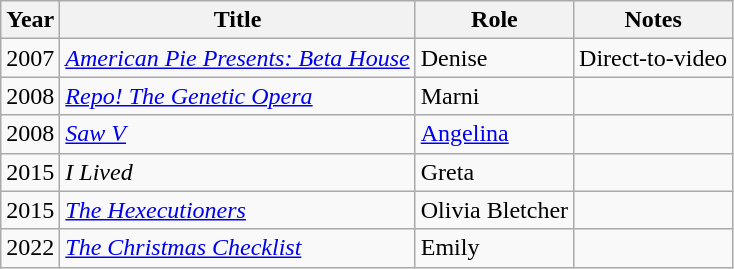<table class="wikitable sortable">
<tr>
<th>Year</th>
<th>Title</th>
<th>Role</th>
<th class="unsortable">Notes</th>
</tr>
<tr>
<td>2007</td>
<td><em><a href='#'>American Pie Presents: Beta House</a></em></td>
<td>Denise</td>
<td>Direct-to-video</td>
</tr>
<tr>
<td>2008</td>
<td><em><a href='#'>Repo! The Genetic Opera</a></em></td>
<td>Marni</td>
<td></td>
</tr>
<tr>
<td>2008</td>
<td><em><a href='#'>Saw V</a></em></td>
<td><a href='#'>Angelina</a></td>
<td></td>
</tr>
<tr>
<td>2015</td>
<td><em>I Lived</em></td>
<td>Greta</td>
<td></td>
</tr>
<tr>
<td>2015</td>
<td data-sort-value="Hexecutioners, The"><em><a href='#'>The Hexecutioners</a></em></td>
<td>Olivia Bletcher</td>
<td></td>
</tr>
<tr>
<td>2022</td>
<td data-sort-value="Christmas Checklist, The"><em><a href='#'>The Christmas Checklist</a></em></td>
<td>Emily</td>
<td></td>
</tr>
</table>
